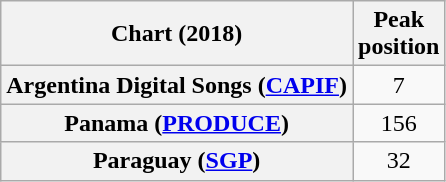<table class="wikitable plainrowheaders" style="text-align:center">
<tr>
<th scope="col">Chart (2018)</th>
<th scope="col">Peak<br>position</th>
</tr>
<tr>
<th scope="row">Argentina Digital Songs (<a href='#'>CAPIF</a>)</th>
<td>7</td>
</tr>
<tr>
<th scope="row">Panama (<a href='#'>PRODUCE</a>)</th>
<td>156</td>
</tr>
<tr>
<th scope="row">Paraguay (<a href='#'>SGP</a>)</th>
<td>32</td>
</tr>
</table>
